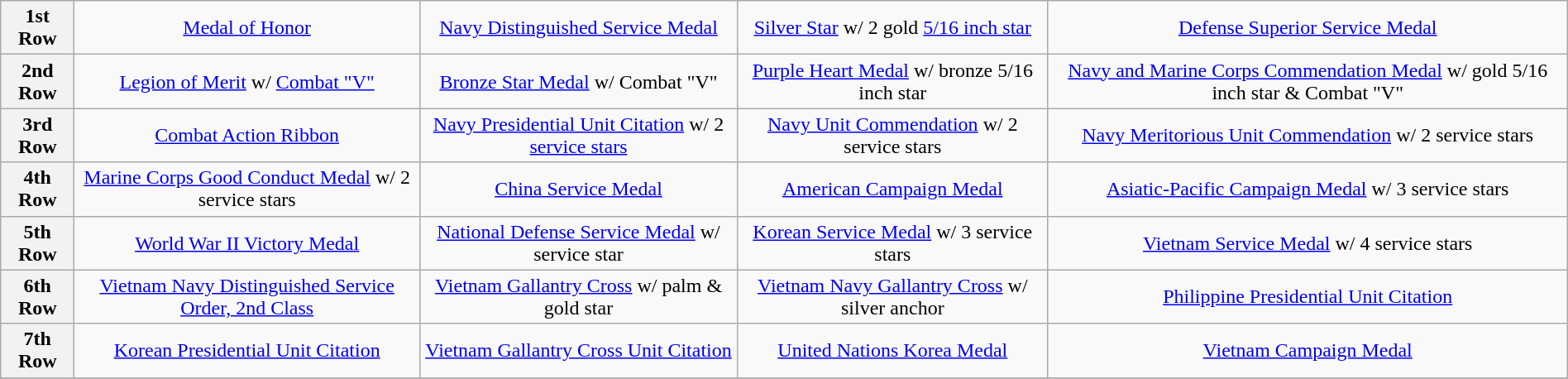<table class="wikitable" style="margin:1em auto; text-align:center;">
<tr>
<th>1st Row</th>
<td><a href='#'>Medal of Honor</a></td>
<td><a href='#'>Navy Distinguished Service Medal</a></td>
<td><a href='#'>Silver Star</a> w/ 2 gold <a href='#'>5/16 inch star</a></td>
<td><a href='#'>Defense Superior Service Medal</a></td>
</tr>
<tr>
<th>2nd Row</th>
<td><a href='#'>Legion of Merit</a> w/ <a href='#'>Combat "V"</a></td>
<td><a href='#'>Bronze Star Medal</a> w/ Combat "V"</td>
<td><a href='#'>Purple Heart Medal</a> w/ bronze 5/16 inch star</td>
<td><a href='#'>Navy and Marine Corps Commendation Medal</a> w/ gold 5/16 inch star & Combat "V"</td>
</tr>
<tr>
<th>3rd Row</th>
<td><a href='#'>Combat Action Ribbon</a></td>
<td><a href='#'>Navy Presidential Unit Citation</a> w/ 2 <a href='#'>service stars</a></td>
<td><a href='#'>Navy Unit Commendation</a> w/ 2 service stars</td>
<td><a href='#'>Navy Meritorious Unit Commendation</a> w/ 2 service stars</td>
</tr>
<tr>
<th>4th Row</th>
<td><a href='#'>Marine Corps Good Conduct Medal</a> w/ 2 service stars</td>
<td><a href='#'>China Service Medal</a></td>
<td><a href='#'>American Campaign Medal</a></td>
<td><a href='#'>Asiatic-Pacific Campaign Medal</a> w/ 3 service stars</td>
</tr>
<tr>
<th>5th Row</th>
<td><a href='#'>World War II Victory Medal</a></td>
<td><a href='#'>National Defense Service Medal</a> w/ service star</td>
<td><a href='#'>Korean Service Medal</a> w/ 3 service stars</td>
<td><a href='#'>Vietnam Service Medal</a> w/ 4 service stars</td>
</tr>
<tr>
<th>6th Row</th>
<td><a href='#'>Vietnam Navy Distinguished Service Order, 2nd Class</a></td>
<td><a href='#'>Vietnam Gallantry Cross</a> w/ palm & gold star</td>
<td><a href='#'>Vietnam Navy Gallantry Cross</a> w/ silver anchor</td>
<td><a href='#'>Philippine Presidential Unit Citation</a></td>
</tr>
<tr>
<th>7th Row</th>
<td><a href='#'>Korean Presidential Unit Citation</a></td>
<td><a href='#'>Vietnam Gallantry Cross Unit Citation</a></td>
<td><a href='#'>United Nations Korea Medal</a></td>
<td><a href='#'>Vietnam Campaign Medal</a></td>
</tr>
<tr>
</tr>
</table>
